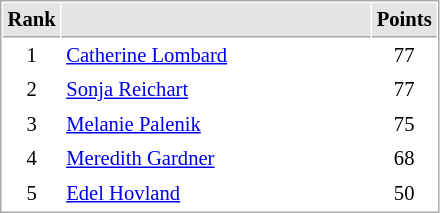<table cellspacing="1" cellpadding="3" style="border:1px solid #AAAAAA;font-size:86%">
<tr bgcolor="#E4E4E4">
<th style="border-bottom:1px solid #AAAAAA" width=10>Rank</th>
<th style="border-bottom:1px solid #AAAAAA" width=200></th>
<th style="border-bottom:1px solid #AAAAAA" width=20>Points</th>
</tr>
<tr>
<td align="center">1</td>
<td> <a href='#'>Catherine Lombard</a></td>
<td align=center>77</td>
</tr>
<tr>
<td align="center">2</td>
<td> <a href='#'>Sonja Reichart</a></td>
<td align=center>77</td>
</tr>
<tr>
<td align="center">3</td>
<td> <a href='#'>Melanie Palenik</a></td>
<td align=center>75</td>
</tr>
<tr>
<td align="center">4</td>
<td> <a href='#'>Meredith Gardner</a></td>
<td align=center>68</td>
</tr>
<tr>
<td align="center">5</td>
<td> <a href='#'>Edel Hovland</a></td>
<td align=center>50</td>
</tr>
</table>
